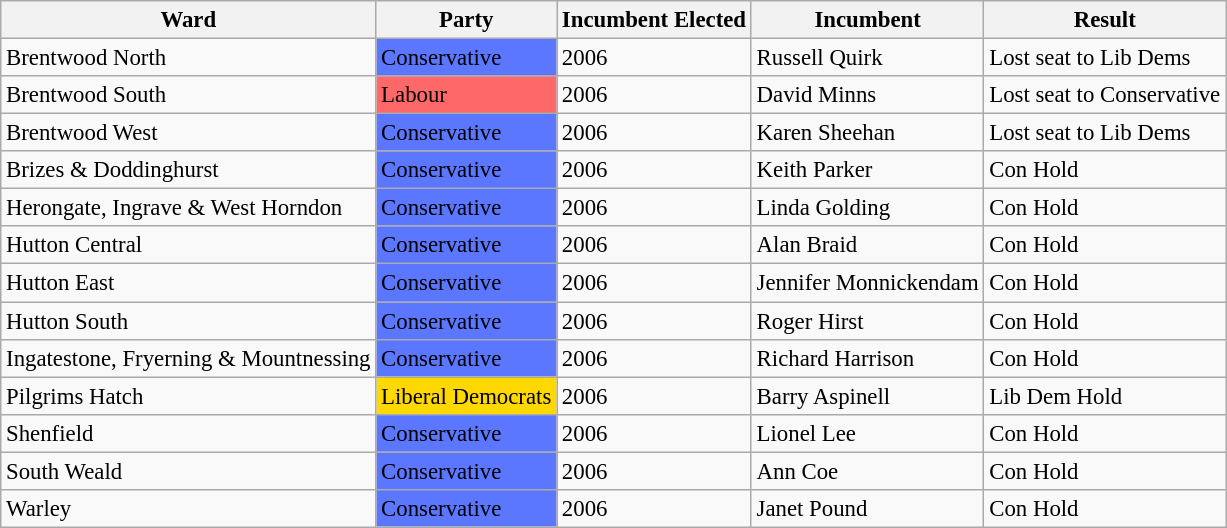<table class="wikitable" style="font-size: 95%;">
<tr>
<th>Ward</th>
<th>Party</th>
<th>Incumbent Elected</th>
<th>Incumbent</th>
<th>Result</th>
</tr>
<tr>
<td>Brentwood North</td>
<td bgcolor="5B76FF">Conservative</td>
<td>2006</td>
<td>Russell Quirk</td>
<td>Lost seat to Lib Dems</td>
</tr>
<tr>
<td>Brentwood South</td>
<td bgcolor="FF6868">Labour</td>
<td>2006</td>
<td>David Minns</td>
<td>Lost seat to Conservative</td>
</tr>
<tr>
<td>Brentwood West</td>
<td bgcolor="5B76FF">Conservative</td>
<td>2006</td>
<td>Karen Sheehan</td>
<td>Lost seat to Lib Dems</td>
</tr>
<tr>
<td>Brizes & Doddinghurst</td>
<td bgcolor="5B76FF">Conservative</td>
<td>2006</td>
<td>Keith Parker</td>
<td>Con Hold</td>
</tr>
<tr>
<td>Herongate, Ingrave & West Horndon</td>
<td bgcolor="5B76FF">Conservative</td>
<td>2006</td>
<td>Linda Golding</td>
<td>Con Hold</td>
</tr>
<tr>
<td>Hutton Central</td>
<td bgcolor="5B76FF">Conservative</td>
<td>2006</td>
<td>Alan Braid</td>
<td>Con Hold</td>
</tr>
<tr>
<td>Hutton East</td>
<td bgcolor="5B76FF">Conservative</td>
<td>2006</td>
<td>Jennifer Monnickendam</td>
<td>Con Hold</td>
</tr>
<tr>
<td>Hutton South</td>
<td bgcolor="5B76FF">Conservative</td>
<td>2006</td>
<td>Roger Hirst</td>
<td>Con Hold</td>
</tr>
<tr>
<td>Ingatestone, Fryerning & Mountnessing</td>
<td bgcolor="5B76FF">Conservative</td>
<td>2006</td>
<td>Richard Harrison</td>
<td>Con Hold</td>
</tr>
<tr>
<td>Pilgrims Hatch</td>
<td bgcolor="FFD800">Liberal Democrats</td>
<td>2006</td>
<td>Barry Aspinell</td>
<td>Lib Dem Hold</td>
</tr>
<tr>
<td>Shenfield</td>
<td bgcolor="5B76FF">Conservative</td>
<td>2006</td>
<td>Lionel Lee</td>
<td>Con Hold</td>
</tr>
<tr>
<td>South Weald</td>
<td bgcolor="5B76FF">Conservative</td>
<td>2006</td>
<td>Ann Coe</td>
<td>Con Hold</td>
</tr>
<tr>
<td>Warley</td>
<td bgcolor="5B76FF">Conservative</td>
<td>2006</td>
<td>Janet Pound</td>
<td>Con Hold</td>
</tr>
</table>
